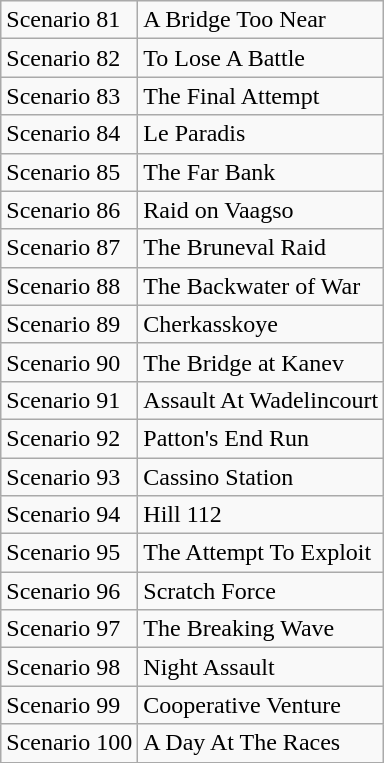<table class="wikitable">
<tr>
<td>Scenario 81</td>
<td>A Bridge Too Near</td>
</tr>
<tr>
<td>Scenario 82</td>
<td>To Lose A Battle</td>
</tr>
<tr>
<td>Scenario 83</td>
<td>The Final Attempt</td>
</tr>
<tr>
<td>Scenario 84</td>
<td>Le Paradis</td>
</tr>
<tr>
<td>Scenario 85</td>
<td>The Far Bank</td>
</tr>
<tr>
<td>Scenario 86</td>
<td>Raid on Vaagso</td>
</tr>
<tr>
<td>Scenario 87</td>
<td>The Bruneval Raid</td>
</tr>
<tr>
<td>Scenario 88</td>
<td>The Backwater of War</td>
</tr>
<tr>
<td>Scenario 89</td>
<td>Cherkasskoye</td>
</tr>
<tr>
<td>Scenario 90</td>
<td>The Bridge at Kanev</td>
</tr>
<tr>
<td>Scenario 91</td>
<td>Assault At Wadelincourt</td>
</tr>
<tr>
<td>Scenario 92</td>
<td>Patton's End Run</td>
</tr>
<tr>
<td>Scenario 93</td>
<td>Cassino Station</td>
</tr>
<tr>
<td>Scenario 94</td>
<td>Hill 112</td>
</tr>
<tr>
<td>Scenario 95</td>
<td>The Attempt To Exploit</td>
</tr>
<tr>
<td>Scenario 96</td>
<td>Scratch Force</td>
</tr>
<tr>
<td>Scenario 97</td>
<td>The Breaking Wave</td>
</tr>
<tr>
<td>Scenario 98</td>
<td>Night Assault</td>
</tr>
<tr>
<td>Scenario 99</td>
<td>Cooperative Venture</td>
</tr>
<tr>
<td>Scenario 100</td>
<td>A Day At The Races</td>
</tr>
</table>
